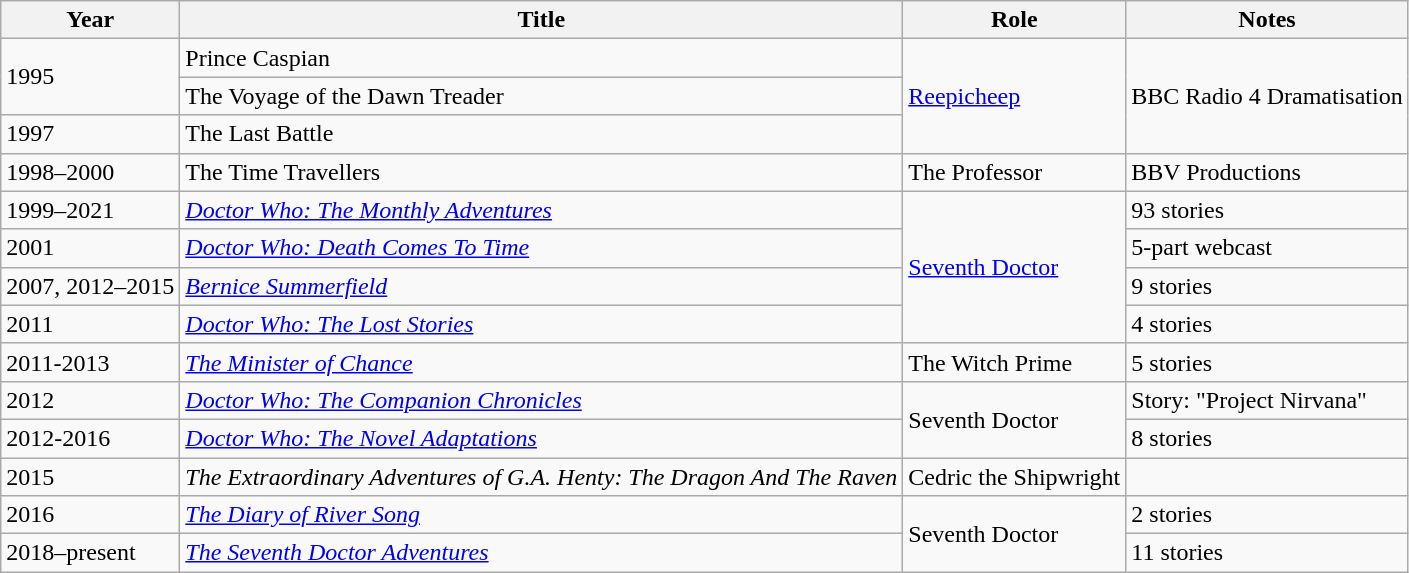<table class="wikitable sortable">
<tr>
<th>Year</th>
<th>Title</th>
<th>Role</th>
<th>Notes</th>
</tr>
<tr>
<td rowspan="2">1995</td>
<td>Prince Caspian</td>
<td rowspan="3"><a href='#'>Reepicheep</a></td>
<td rowspan="3">BBC Radio 4 Dramatisation</td>
</tr>
<tr>
<td>The Voyage of the Dawn Treader</td>
</tr>
<tr>
<td>1997</td>
<td>The Last Battle</td>
</tr>
<tr>
<td>1998–2000</td>
<td>The Time Travellers</td>
<td>The Professor</td>
<td>BBV Productions</td>
</tr>
<tr>
<td>1999–2021</td>
<td><em><a href='#'>Doctor Who: The Monthly Adventures</a></em></td>
<td rowspan="4"><a href='#'>Seventh Doctor</a></td>
<td>93 stories</td>
</tr>
<tr>
<td>2001</td>
<td><a href='#'><em>Doctor Who: Death Comes To Time</em></a></td>
<td>5-part webcast</td>
</tr>
<tr>
<td>2007, 2012–2015</td>
<td><em><a href='#'>Bernice Summerfield</a></em></td>
<td>9 stories</td>
</tr>
<tr>
<td>2011</td>
<td><em><a href='#'>Doctor Who: The Lost Stories</a></em></td>
<td>4 stories</td>
</tr>
<tr>
<td>2011-2013</td>
<td><em><a href='#'>The Minister of Chance</a></em></td>
<td>The Witch Prime</td>
<td>5 stories</td>
</tr>
<tr>
<td>2012</td>
<td><em><a href='#'>Doctor Who: The Companion Chronicles</a></em></td>
<td rowspan="2">Seventh Doctor</td>
<td>Story: "Project Nirvana"</td>
</tr>
<tr>
<td>2012-2016</td>
<td><em><a href='#'>Doctor Who: The Novel Adaptations</a></em></td>
<td>8 stories</td>
</tr>
<tr>
<td>2015</td>
<td><em>The Extraordinary Adventures of G.A. Henty: The Dragon And The Raven</em></td>
<td>Cedric the Shipwright</td>
<td></td>
</tr>
<tr>
<td>2016</td>
<td><em><a href='#'>The Diary of River Song</a></em></td>
<td rowspan="2">Seventh Doctor</td>
<td>2 stories</td>
</tr>
<tr>
<td>2018–present</td>
<td><em><a href='#'>The Seventh Doctor Adventures</a></em></td>
<td>11 stories</td>
</tr>
</table>
